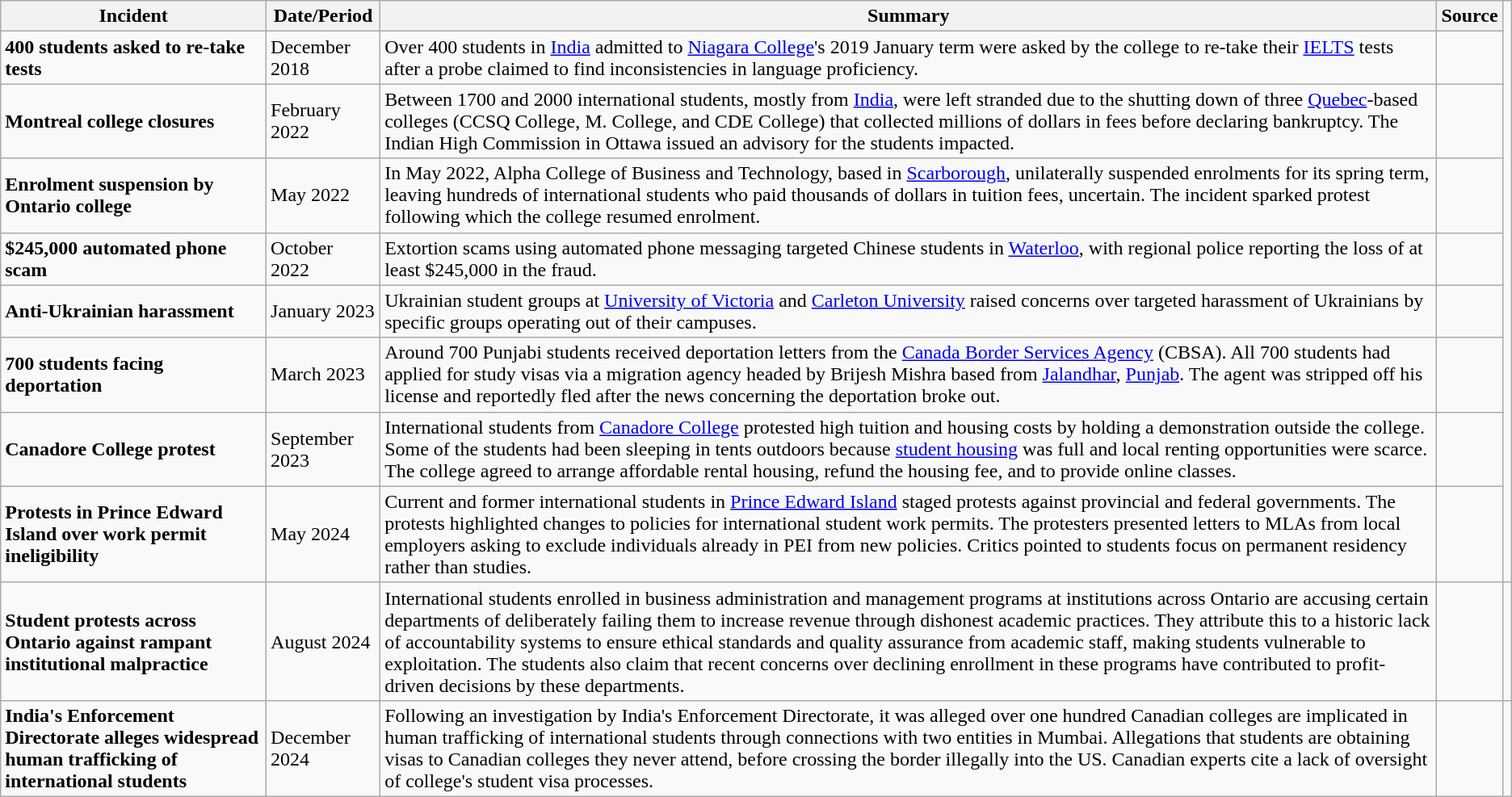<table class="wikitable">
<tr>
<th>Incident</th>
<th>Date/Period</th>
<th>Summary</th>
<th>Source</th>
</tr>
<tr>
<td><strong>400 students asked to re-take tests</strong></td>
<td>December 2018</td>
<td>Over 400 students in <a href='#'>India</a> admitted to <a href='#'>Niagara College</a>'s 2019 January term were asked by the college to re-take their <a href='#'>IELTS</a> tests after a probe claimed to find inconsistencies in language proficiency.</td>
<td></td>
</tr>
<tr>
<td><strong>Montreal college closures</strong></td>
<td>February 2022</td>
<td>Between 1700 and 2000 international students, mostly from <a href='#'>India</a>, were left stranded due to the shutting down of three <a href='#'>Quebec</a>-based colleges (CCSQ College, M. College, and CDE College) that collected millions of dollars in fees before declaring bankruptcy. The Indian High Commission in Ottawa issued an advisory for the students impacted.</td>
<td></td>
</tr>
<tr>
<td><strong>Enrolment suspension by Ontario college</strong></td>
<td>May 2022</td>
<td>In May 2022, Alpha College of Business and Technology, based in <a href='#'>Scarborough</a>, unilaterally suspended enrolments for its spring term, leaving hundreds of international students who paid thousands of dollars in tuition fees, uncertain. The incident sparked protest following which the college resumed enrolment.</td>
<td></td>
</tr>
<tr>
<td><strong>$245,000 automated phone scam</strong></td>
<td>October 2022</td>
<td>Extortion scams using automated phone messaging targeted Chinese students in <a href='#'>Waterloo</a>, with regional police reporting the loss of at least $245,000 in the fraud.</td>
<td></td>
</tr>
<tr>
<td><strong>Anti-Ukrainian harassment</strong></td>
<td>January 2023</td>
<td>Ukrainian student groups at <a href='#'>University of Victoria</a> and <a href='#'>Carleton University</a> raised concerns over targeted harassment of Ukrainians by specific groups operating out of their campuses.</td>
<td></td>
</tr>
<tr>
<td><strong>700 students facing deportation</strong></td>
<td>March 2023</td>
<td>Around 700 Punjabi students received deportation letters from the <a href='#'>Canada Border Services Agency</a> (CBSA). All 700 students had applied for study visas via a migration agency headed by Brijesh Mishra based from <a href='#'>Jalandhar</a>, <a href='#'>Punjab</a>. The agent was stripped off his license and reportedly fled after the news concerning the deportation broke out.</td>
<td></td>
</tr>
<tr>
<td><strong>Canadore College protest</strong></td>
<td>September 2023</td>
<td>International students from <a href='#'>Canadore College</a> protested high tuition and housing costs by holding a demonstration outside the college. Some of the students had been sleeping in tents outdoors because <a href='#'>student housing</a> was full and local renting opportunities were scarce. The college agreed to arrange affordable rental housing, refund the housing fee, and to provide online classes.</td>
<td></td>
</tr>
<tr>
<td><strong>Protests in Prince Edward Island over work permit ineligibility</strong></td>
<td>May 2024</td>
<td>Current and former international students in <a href='#'>Prince Edward Island</a> staged protests against provincial and federal governments. The protests highlighted changes to policies for international student work permits. The protesters presented letters to MLAs from local employers asking to exclude individuals already in PEI from new policies. Critics pointed to students focus on permanent residency rather than studies.</td>
<td></td>
</tr>
<tr>
<td><strong>Student protests across Ontario against rampant institutional malpractice</strong></td>
<td>August 2024</td>
<td>International students enrolled in business administration and management programs at institutions across Ontario are accusing certain departments of deliberately failing them to increase revenue through dishonest academic practices. They attribute this to a historic lack of accountability systems to ensure ethical standards and quality assurance from academic staff, making students vulnerable to exploitation. The students also claim that recent concerns over declining enrollment in these programs have contributed to profit-driven decisions by these departments.</td>
<td></td>
<td></td>
</tr>
<tr>
<td><strong>India's Enforcement Directorate alleges widespread human trafficking of international students</strong></td>
<td>December 2024</td>
<td>Following an investigation by India's Enforcement Directorate, it was alleged over one hundred Canadian colleges are implicated in human trafficking of international students through connections with two entities in Mumbai. Allegations that students are  obtaining visas to Canadian colleges they never attend, before crossing the border illegally into the US. Canadian experts cite a lack of oversight of college's student visa processes.</td>
<td></td>
</tr>
</table>
